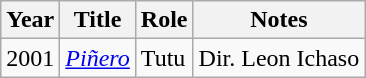<table class="wikitable sortable">
<tr>
<th>Year</th>
<th>Title</th>
<th>Role</th>
<th>Notes</th>
</tr>
<tr>
<td>2001</td>
<td><em><a href='#'>Piñero</a></em></td>
<td>Tutu</td>
<td>Dir. Leon Ichaso</td>
</tr>
</table>
